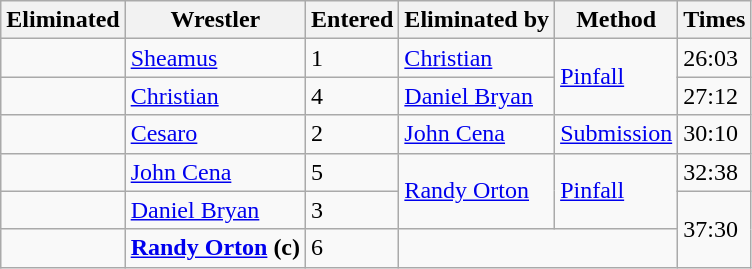<table class="wikitable sortable">
<tr>
<th>Eliminated</th>
<th>Wrestler</th>
<th>Entered</th>
<th>Eliminated by</th>
<th>Method</th>
<th>Times</th>
</tr>
<tr>
<td></td>
<td><a href='#'>Sheamus</a></td>
<td>1</td>
<td><a href='#'>Christian</a></td>
<td rowspan=2><a href='#'>Pinfall</a></td>
<td>26:03</td>
</tr>
<tr>
<td></td>
<td><a href='#'>Christian</a></td>
<td>4</td>
<td><a href='#'>Daniel Bryan</a></td>
<td>27:12</td>
</tr>
<tr>
<td></td>
<td><a href='#'>Cesaro</a></td>
<td>2</td>
<td><a href='#'>John Cena</a></td>
<td><a href='#'>Submission</a></td>
<td>30:10</td>
</tr>
<tr>
<td></td>
<td><a href='#'>John Cena</a></td>
<td>5</td>
<td rowspan=2><a href='#'>Randy Orton</a></td>
<td rowspan=2><a href='#'>Pinfall</a></td>
<td>32:38</td>
</tr>
<tr>
<td></td>
<td><a href='#'>Daniel Bryan</a></td>
<td>3</td>
<td rowspan=2>37:30</td>
</tr>
<tr>
<td></td>
<td><strong><a href='#'>Randy Orton</a> (c)</strong></td>
<td>6</td>
<td colspan="2"></td>
</tr>
</table>
